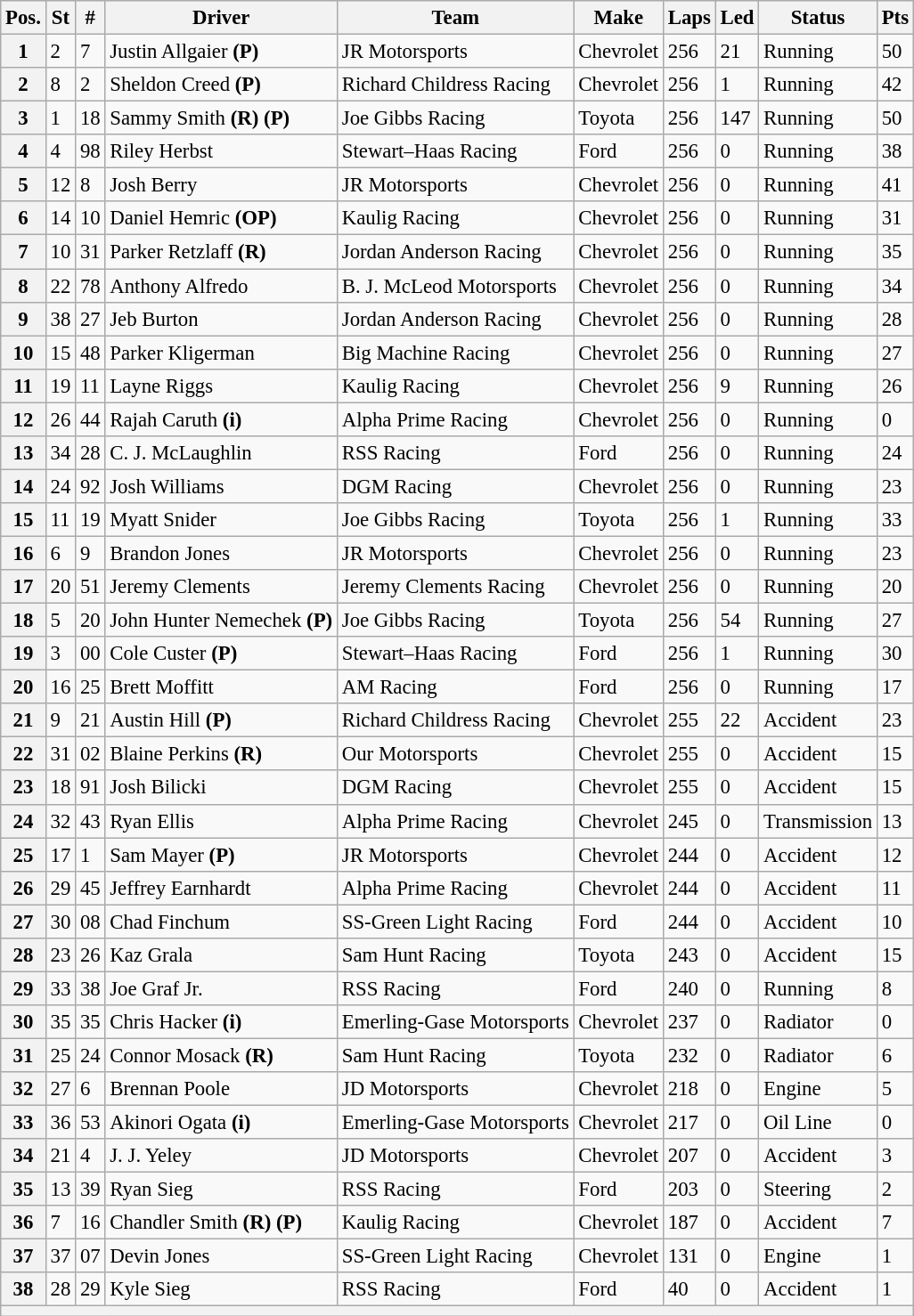<table class="wikitable" style="font-size:95%">
<tr>
<th>Pos.</th>
<th>St</th>
<th>#</th>
<th>Driver</th>
<th>Team</th>
<th>Make</th>
<th>Laps</th>
<th>Led</th>
<th>Status</th>
<th>Pts</th>
</tr>
<tr>
<th>1</th>
<td>2</td>
<td>7</td>
<td>Justin Allgaier <strong>(P)</strong></td>
<td>JR Motorsports</td>
<td>Chevrolet</td>
<td>256</td>
<td>21</td>
<td>Running</td>
<td>50</td>
</tr>
<tr>
<th>2</th>
<td>8</td>
<td>2</td>
<td>Sheldon Creed <strong>(P)</strong></td>
<td>Richard Childress Racing</td>
<td>Chevrolet</td>
<td>256</td>
<td>1</td>
<td>Running</td>
<td>42</td>
</tr>
<tr>
<th>3</th>
<td>1</td>
<td>18</td>
<td>Sammy Smith <strong>(R)</strong> <strong>(P)</strong></td>
<td>Joe Gibbs Racing</td>
<td>Toyota</td>
<td>256</td>
<td>147</td>
<td>Running</td>
<td>50</td>
</tr>
<tr>
<th>4</th>
<td>4</td>
<td>98</td>
<td>Riley Herbst</td>
<td>Stewart–Haas Racing</td>
<td>Ford</td>
<td>256</td>
<td>0</td>
<td>Running</td>
<td>38</td>
</tr>
<tr>
<th>5</th>
<td>12</td>
<td>8</td>
<td>Josh Berry</td>
<td>JR Motorsports</td>
<td>Chevrolet</td>
<td>256</td>
<td>0</td>
<td>Running</td>
<td>41</td>
</tr>
<tr>
<th>6</th>
<td>14</td>
<td>10</td>
<td>Daniel Hemric <strong>(OP)</strong></td>
<td>Kaulig Racing</td>
<td>Chevrolet</td>
<td>256</td>
<td>0</td>
<td>Running</td>
<td>31</td>
</tr>
<tr>
<th>7</th>
<td>10</td>
<td>31</td>
<td>Parker Retzlaff <strong>(R)</strong></td>
<td>Jordan Anderson Racing</td>
<td>Chevrolet</td>
<td>256</td>
<td>0</td>
<td>Running</td>
<td>35</td>
</tr>
<tr>
<th>8</th>
<td>22</td>
<td>78</td>
<td>Anthony Alfredo</td>
<td>B. J. McLeod Motorsports</td>
<td>Chevrolet</td>
<td>256</td>
<td>0</td>
<td>Running</td>
<td>34</td>
</tr>
<tr>
<th>9</th>
<td>38</td>
<td>27</td>
<td>Jeb Burton</td>
<td>Jordan Anderson Racing</td>
<td>Chevrolet</td>
<td>256</td>
<td>0</td>
<td>Running</td>
<td>28</td>
</tr>
<tr>
<th>10</th>
<td>15</td>
<td>48</td>
<td>Parker Kligerman</td>
<td>Big Machine Racing</td>
<td>Chevrolet</td>
<td>256</td>
<td>0</td>
<td>Running</td>
<td>27</td>
</tr>
<tr>
<th>11</th>
<td>19</td>
<td>11</td>
<td>Layne Riggs</td>
<td>Kaulig Racing</td>
<td>Chevrolet</td>
<td>256</td>
<td>9</td>
<td>Running</td>
<td>26</td>
</tr>
<tr>
<th>12</th>
<td>26</td>
<td>44</td>
<td>Rajah Caruth <strong>(i)</strong></td>
<td>Alpha Prime Racing</td>
<td>Chevrolet</td>
<td>256</td>
<td>0</td>
<td>Running</td>
<td>0</td>
</tr>
<tr>
<th>13</th>
<td>34</td>
<td>28</td>
<td>C. J. McLaughlin</td>
<td>RSS Racing</td>
<td>Ford</td>
<td>256</td>
<td>0</td>
<td>Running</td>
<td>24</td>
</tr>
<tr>
<th>14</th>
<td>24</td>
<td>92</td>
<td>Josh Williams</td>
<td>DGM Racing</td>
<td>Chevrolet</td>
<td>256</td>
<td>0</td>
<td>Running</td>
<td>23</td>
</tr>
<tr>
<th>15</th>
<td>11</td>
<td>19</td>
<td>Myatt Snider</td>
<td>Joe Gibbs Racing</td>
<td>Toyota</td>
<td>256</td>
<td>1</td>
<td>Running</td>
<td>33</td>
</tr>
<tr>
<th>16</th>
<td>6</td>
<td>9</td>
<td>Brandon Jones</td>
<td>JR Motorsports</td>
<td>Chevrolet</td>
<td>256</td>
<td>0</td>
<td>Running</td>
<td>23</td>
</tr>
<tr>
<th>17</th>
<td>20</td>
<td>51</td>
<td>Jeremy Clements</td>
<td>Jeremy Clements Racing</td>
<td>Chevrolet</td>
<td>256</td>
<td>0</td>
<td>Running</td>
<td>20</td>
</tr>
<tr>
<th>18</th>
<td>5</td>
<td>20</td>
<td>John Hunter Nemechek <strong>(P)</strong></td>
<td>Joe Gibbs Racing</td>
<td>Toyota</td>
<td>256</td>
<td>54</td>
<td>Running</td>
<td>27</td>
</tr>
<tr>
<th>19</th>
<td>3</td>
<td>00</td>
<td>Cole Custer <strong>(P)</strong></td>
<td>Stewart–Haas Racing</td>
<td>Ford</td>
<td>256</td>
<td>1</td>
<td>Running</td>
<td>30</td>
</tr>
<tr>
<th>20</th>
<td>16</td>
<td>25</td>
<td>Brett Moffitt</td>
<td>AM Racing</td>
<td>Ford</td>
<td>256</td>
<td>0</td>
<td>Running</td>
<td>17</td>
</tr>
<tr>
<th>21</th>
<td>9</td>
<td>21</td>
<td>Austin Hill <strong>(P)</strong></td>
<td>Richard Childress Racing</td>
<td>Chevrolet</td>
<td>255</td>
<td>22</td>
<td>Accident</td>
<td>23</td>
</tr>
<tr>
<th>22</th>
<td>31</td>
<td>02</td>
<td>Blaine Perkins <strong>(R)</strong></td>
<td>Our Motorsports</td>
<td>Chevrolet</td>
<td>255</td>
<td>0</td>
<td>Accident</td>
<td>15</td>
</tr>
<tr>
<th>23</th>
<td>18</td>
<td>91</td>
<td>Josh Bilicki</td>
<td>DGM Racing</td>
<td>Chevrolet</td>
<td>255</td>
<td>0</td>
<td>Accident</td>
<td>15</td>
</tr>
<tr>
<th>24</th>
<td>32</td>
<td>43</td>
<td>Ryan Ellis</td>
<td>Alpha Prime Racing</td>
<td>Chevrolet</td>
<td>245</td>
<td>0</td>
<td>Transmission</td>
<td>13</td>
</tr>
<tr>
<th>25</th>
<td>17</td>
<td>1</td>
<td>Sam Mayer <strong>(P)</strong></td>
<td>JR Motorsports</td>
<td>Chevrolet</td>
<td>244</td>
<td>0</td>
<td>Accident</td>
<td>12</td>
</tr>
<tr>
<th>26</th>
<td>29</td>
<td>45</td>
<td>Jeffrey Earnhardt</td>
<td>Alpha Prime Racing</td>
<td>Chevrolet</td>
<td>244</td>
<td>0</td>
<td>Accident</td>
<td>11</td>
</tr>
<tr>
<th>27</th>
<td>30</td>
<td>08</td>
<td>Chad Finchum</td>
<td>SS-Green Light Racing</td>
<td>Ford</td>
<td>244</td>
<td>0</td>
<td>Accident</td>
<td>10</td>
</tr>
<tr>
<th>28</th>
<td>23</td>
<td>26</td>
<td>Kaz Grala</td>
<td>Sam Hunt Racing</td>
<td>Toyota</td>
<td>243</td>
<td>0</td>
<td>Accident</td>
<td>15</td>
</tr>
<tr>
<th>29</th>
<td>33</td>
<td>38</td>
<td>Joe Graf Jr.</td>
<td>RSS Racing</td>
<td>Ford</td>
<td>240</td>
<td>0</td>
<td>Running</td>
<td>8</td>
</tr>
<tr>
<th>30</th>
<td>35</td>
<td>35</td>
<td>Chris Hacker <strong>(i)</strong></td>
<td>Emerling-Gase Motorsports</td>
<td>Chevrolet</td>
<td>237</td>
<td>0</td>
<td>Radiator</td>
<td>0</td>
</tr>
<tr>
<th>31</th>
<td>25</td>
<td>24</td>
<td>Connor Mosack <strong>(R)</strong></td>
<td>Sam Hunt Racing</td>
<td>Toyota</td>
<td>232</td>
<td>0</td>
<td>Radiator</td>
<td>6</td>
</tr>
<tr>
<th>32</th>
<td>27</td>
<td>6</td>
<td>Brennan Poole</td>
<td>JD Motorsports</td>
<td>Chevrolet</td>
<td>218</td>
<td>0</td>
<td>Engine</td>
<td>5</td>
</tr>
<tr>
<th>33</th>
<td>36</td>
<td>53</td>
<td>Akinori Ogata <strong>(i)</strong></td>
<td>Emerling-Gase Motorsports</td>
<td>Chevrolet</td>
<td>217</td>
<td>0</td>
<td>Oil Line</td>
<td>0</td>
</tr>
<tr>
<th>34</th>
<td>21</td>
<td>4</td>
<td>J. J. Yeley</td>
<td>JD Motorsports</td>
<td>Chevrolet</td>
<td>207</td>
<td>0</td>
<td>Accident</td>
<td>3</td>
</tr>
<tr>
<th>35</th>
<td>13</td>
<td>39</td>
<td>Ryan Sieg</td>
<td>RSS Racing</td>
<td>Ford</td>
<td>203</td>
<td>0</td>
<td>Steering</td>
<td>2</td>
</tr>
<tr>
<th>36</th>
<td>7</td>
<td>16</td>
<td>Chandler Smith <strong>(R)</strong> <strong>(P)</strong></td>
<td>Kaulig Racing</td>
<td>Chevrolet</td>
<td>187</td>
<td>0</td>
<td>Accident</td>
<td>7</td>
</tr>
<tr>
<th>37</th>
<td>37</td>
<td>07</td>
<td>Devin Jones</td>
<td>SS-Green Light Racing</td>
<td>Chevrolet</td>
<td>131</td>
<td>0</td>
<td>Engine</td>
<td>1</td>
</tr>
<tr>
<th>38</th>
<td>28</td>
<td>29</td>
<td>Kyle Sieg</td>
<td>RSS Racing</td>
<td>Ford</td>
<td>40</td>
<td>0</td>
<td>Accident</td>
<td>1</td>
</tr>
<tr>
<th colspan="10"></th>
</tr>
</table>
